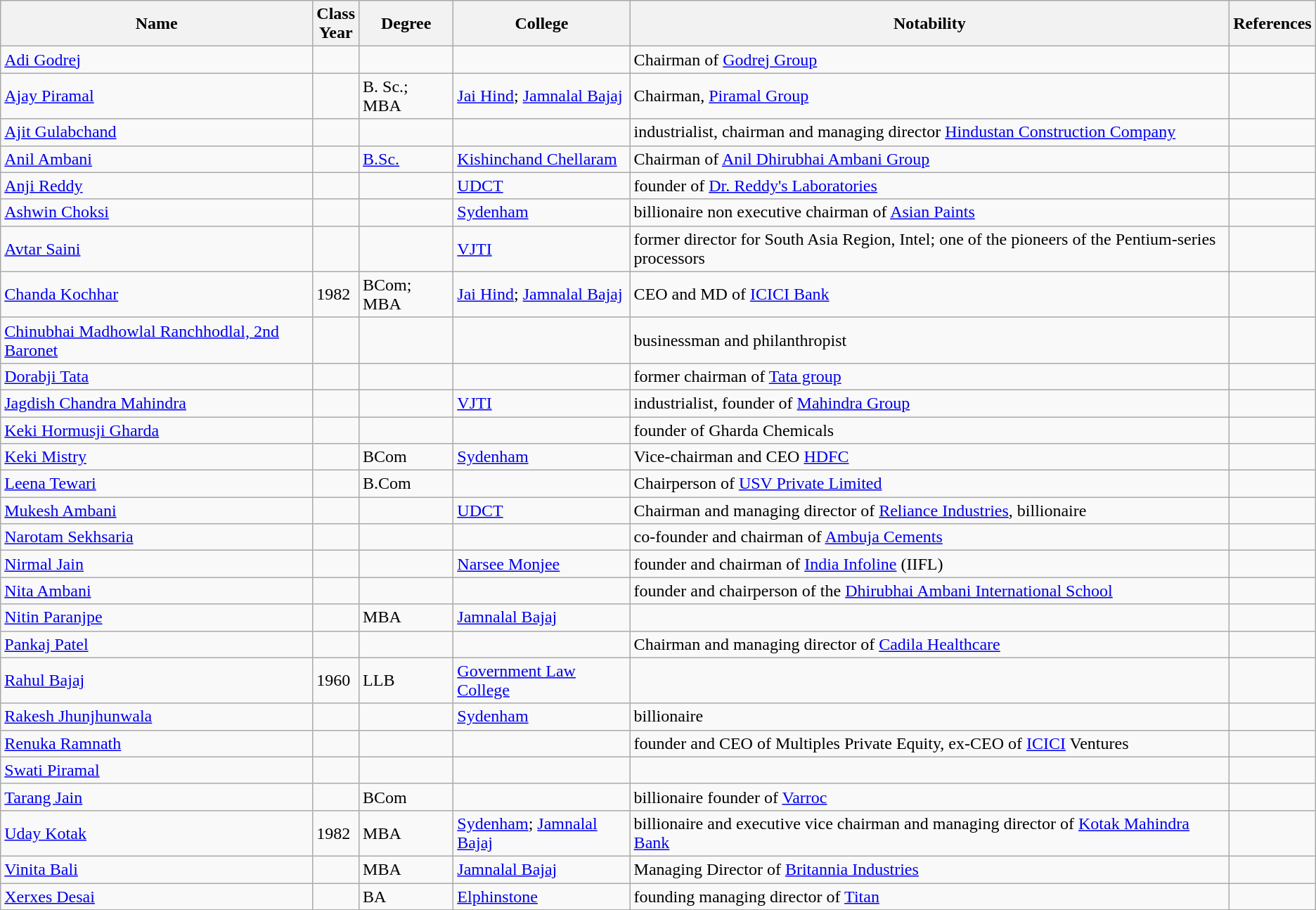<table class="wikitable sortable">
<tr>
<th>Name</th>
<th>Class<br>Year</th>
<th>Degree</th>
<th>College</th>
<th class="unsortable">Notability</th>
<th class="unsortable">References</th>
</tr>
<tr>
<td><a href='#'>Adi Godrej</a></td>
<td></td>
<td></td>
<td></td>
<td>Chairman of <a href='#'>Godrej Group</a></td>
<td></td>
</tr>
<tr>
<td><a href='#'>Ajay Piramal</a></td>
<td></td>
<td>B. Sc.; MBA</td>
<td><a href='#'>Jai Hind</a>; <a href='#'>Jamnalal Bajaj</a></td>
<td>Chairman, <a href='#'>Piramal Group</a></td>
<td></td>
</tr>
<tr>
<td><a href='#'>Ajit Gulabchand</a></td>
<td></td>
<td></td>
<td></td>
<td>industrialist, chairman and managing director <a href='#'>Hindustan Construction Company</a></td>
<td></td>
</tr>
<tr>
<td><a href='#'>Anil Ambani</a></td>
<td></td>
<td><a href='#'>B.Sc.</a></td>
<td><a href='#'>Kishinchand Chellaram</a></td>
<td>Chairman of <a href='#'>Anil Dhirubhai Ambani Group</a></td>
<td></td>
</tr>
<tr>
<td><a href='#'>Anji Reddy</a></td>
<td></td>
<td></td>
<td><a href='#'>UDCT</a></td>
<td>founder of <a href='#'>Dr. Reddy's Laboratories</a></td>
<td></td>
</tr>
<tr>
<td><a href='#'>Ashwin Choksi</a></td>
<td></td>
<td></td>
<td><a href='#'>Sydenham</a></td>
<td>billionaire non executive chairman of <a href='#'>Asian Paints</a></td>
<td></td>
</tr>
<tr>
<td><a href='#'>Avtar Saini</a></td>
<td></td>
<td></td>
<td><a href='#'>VJTI</a></td>
<td>former director for South Asia Region, Intel; one of the pioneers of the Pentium-series processors</td>
<td></td>
</tr>
<tr>
<td><a href='#'>Chanda Kochhar</a></td>
<td>1982</td>
<td>BCom; MBA</td>
<td><a href='#'>Jai Hind</a>; <a href='#'>Jamnalal Bajaj</a></td>
<td>CEO and MD of <a href='#'>ICICI Bank</a></td>
<td></td>
</tr>
<tr>
<td><a href='#'>Chinubhai Madhowlal Ranchhodlal, 2nd Baronet</a></td>
<td></td>
<td></td>
<td></td>
<td>businessman and philanthropist</td>
<td></td>
</tr>
<tr>
<td><a href='#'>Dorabji Tata</a></td>
<td></td>
<td></td>
<td></td>
<td>former chairman of <a href='#'>Tata group</a></td>
<td></td>
</tr>
<tr>
<td><a href='#'>Jagdish Chandra Mahindra</a></td>
<td></td>
<td></td>
<td><a href='#'>VJTI</a></td>
<td>industrialist, founder of <a href='#'>Mahindra Group</a></td>
<td></td>
</tr>
<tr>
<td><a href='#'>Keki Hormusji Gharda</a></td>
<td></td>
<td></td>
<td></td>
<td>founder of Gharda Chemicals</td>
<td></td>
</tr>
<tr>
<td><a href='#'>Keki Mistry</a></td>
<td></td>
<td>BCom</td>
<td><a href='#'>Sydenham</a></td>
<td>Vice-chairman and CEO <a href='#'>HDFC</a></td>
<td></td>
</tr>
<tr>
<td><a href='#'>Leena Tewari</a></td>
<td></td>
<td>B.Com</td>
<td></td>
<td>Chairperson of <a href='#'>USV Private Limited</a></td>
<td></td>
</tr>
<tr>
<td><a href='#'>Mukesh Ambani</a></td>
<td></td>
<td></td>
<td><a href='#'>UDCT</a></td>
<td>Chairman and managing director of <a href='#'>Reliance Industries</a>, billionaire</td>
<td></td>
</tr>
<tr>
<td><a href='#'>Narotam Sekhsaria</a></td>
<td></td>
<td></td>
<td></td>
<td>co-founder and chairman of <a href='#'>Ambuja Cements</a></td>
<td></td>
</tr>
<tr>
<td><a href='#'>Nirmal Jain</a></td>
<td></td>
<td></td>
<td><a href='#'>Narsee Monjee</a></td>
<td>founder and chairman of <a href='#'>India Infoline</a> (IIFL)</td>
<td></td>
</tr>
<tr>
<td><a href='#'>Nita Ambani</a></td>
<td></td>
<td></td>
<td></td>
<td>founder and chairperson of the <a href='#'>Dhirubhai Ambani International School</a></td>
<td></td>
</tr>
<tr>
<td><a href='#'>Nitin Paranjpe</a></td>
<td></td>
<td>MBA</td>
<td><a href='#'>Jamnalal Bajaj</a></td>
<td></td>
<td></td>
</tr>
<tr>
<td><a href='#'>Pankaj Patel</a></td>
<td></td>
<td></td>
<td></td>
<td>Chairman and managing director of <a href='#'>Cadila Healthcare</a></td>
<td></td>
</tr>
<tr>
<td><a href='#'>Rahul Bajaj</a></td>
<td>1960</td>
<td>LLB</td>
<td><a href='#'>Government Law College</a></td>
<td></td>
<td></td>
</tr>
<tr>
<td><a href='#'>Rakesh Jhunjhunwala</a></td>
<td></td>
<td></td>
<td><a href='#'>Sydenham</a></td>
<td>billionaire</td>
<td></td>
</tr>
<tr>
<td><a href='#'>Renuka Ramnath</a></td>
<td></td>
<td></td>
<td></td>
<td>founder and CEO of Multiples Private Equity, ex-CEO of <a href='#'>ICICI</a> Ventures</td>
<td></td>
</tr>
<tr>
<td><a href='#'>Swati Piramal</a></td>
<td></td>
<td></td>
<td></td>
<td></td>
<td></td>
</tr>
<tr>
<td><a href='#'>Tarang Jain</a></td>
<td></td>
<td>BCom</td>
<td></td>
<td>billionaire founder of <a href='#'>Varroc</a></td>
<td></td>
</tr>
<tr>
<td><a href='#'>Uday Kotak</a></td>
<td>1982</td>
<td>MBA</td>
<td><a href='#'>Sydenham</a>; <a href='#'>Jamnalal Bajaj</a></td>
<td>billionaire and executive vice chairman and managing director of <a href='#'>Kotak Mahindra Bank</a></td>
<td></td>
</tr>
<tr>
<td><a href='#'>Vinita Bali</a></td>
<td></td>
<td>MBA</td>
<td><a href='#'>Jamnalal Bajaj</a></td>
<td>Managing Director of <a href='#'>Britannia Industries</a></td>
<td></td>
</tr>
<tr>
<td><a href='#'>Xerxes Desai</a></td>
<td></td>
<td>BA</td>
<td><a href='#'>Elphinstone</a></td>
<td>founding managing director of <a href='#'>Titan</a></td>
<td></td>
</tr>
</table>
